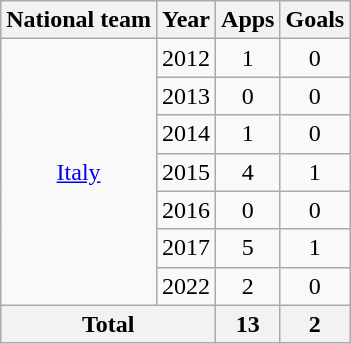<table class="wikitable" style="text-align:center">
<tr>
<th>National team</th>
<th>Year</th>
<th>Apps</th>
<th>Goals</th>
</tr>
<tr>
<td rowspan="7"><a href='#'>Italy</a></td>
<td>2012</td>
<td>1</td>
<td>0</td>
</tr>
<tr>
<td>2013</td>
<td>0</td>
<td>0</td>
</tr>
<tr>
<td>2014</td>
<td>1</td>
<td>0</td>
</tr>
<tr>
<td>2015</td>
<td>4</td>
<td>1</td>
</tr>
<tr>
<td>2016</td>
<td>0</td>
<td>0</td>
</tr>
<tr>
<td>2017</td>
<td>5</td>
<td>1</td>
</tr>
<tr>
<td>2022</td>
<td>2</td>
<td>0</td>
</tr>
<tr>
<th colspan="2">Total</th>
<th>13</th>
<th>2</th>
</tr>
</table>
